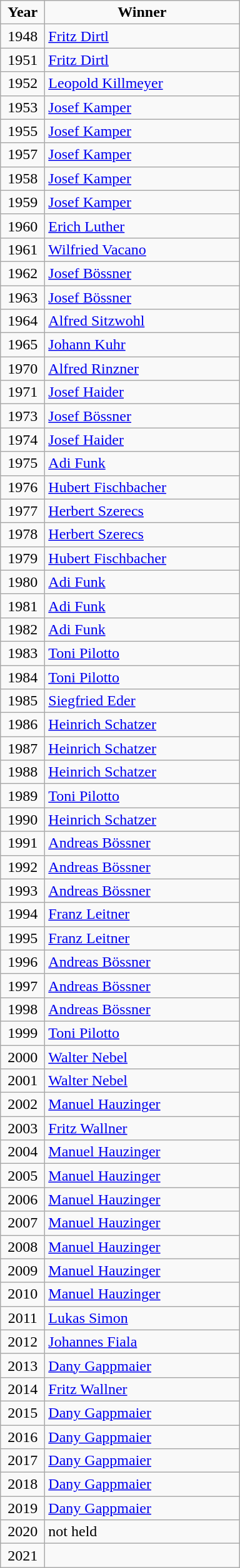<table class="wikitable">
<tr align=center>
<td width=40px  ><strong>Year</strong></td>
<td width=200px ><strong>Winner</strong></td>
</tr>
<tr>
<td align=center>1948</td>
<td><a href='#'>Fritz Dirtl</a></td>
</tr>
<tr>
<td align=center>1951</td>
<td><a href='#'>Fritz Dirtl</a></td>
</tr>
<tr>
<td align=center>1952</td>
<td><a href='#'>Leopold Killmeyer</a></td>
</tr>
<tr>
<td align=center>1953</td>
<td><a href='#'>Josef Kamper</a></td>
</tr>
<tr>
<td align=center>1955</td>
<td><a href='#'>Josef Kamper</a></td>
</tr>
<tr>
<td align=center>1957</td>
<td><a href='#'>Josef Kamper</a></td>
</tr>
<tr>
<td align=center>1958</td>
<td><a href='#'>Josef Kamper</a></td>
</tr>
<tr>
<td align=center>1959</td>
<td><a href='#'>Josef Kamper</a></td>
</tr>
<tr>
<td align=center>1960</td>
<td><a href='#'>Erich Luther</a></td>
</tr>
<tr>
<td align=center>1961</td>
<td><a href='#'>Wilfried Vacano</a></td>
</tr>
<tr>
<td align=center>1962</td>
<td><a href='#'>Josef Bössner</a></td>
</tr>
<tr>
<td align=center>1963</td>
<td><a href='#'>Josef Bössner</a></td>
</tr>
<tr>
<td align=center>1964</td>
<td><a href='#'>Alfred Sitzwohl</a></td>
</tr>
<tr>
<td align=center>1965</td>
<td><a href='#'>Johann Kuhr</a></td>
</tr>
<tr>
<td align=center>1970</td>
<td><a href='#'>Alfred Rinzner</a></td>
</tr>
<tr>
<td align=center>1971</td>
<td><a href='#'>Josef Haider</a></td>
</tr>
<tr>
<td align=center>1973</td>
<td><a href='#'>Josef Bössner</a></td>
</tr>
<tr>
<td align=center>1974</td>
<td><a href='#'>Josef Haider</a></td>
</tr>
<tr>
<td align=center>1975</td>
<td><a href='#'>Adi Funk</a></td>
</tr>
<tr>
<td align=center>1976</td>
<td><a href='#'>Hubert Fischbacher</a></td>
</tr>
<tr>
<td align=center>1977</td>
<td><a href='#'>Herbert Szerecs</a></td>
</tr>
<tr>
<td align=center>1978</td>
<td><a href='#'>Herbert Szerecs</a></td>
</tr>
<tr>
<td align=center>1979</td>
<td><a href='#'>Hubert Fischbacher</a></td>
</tr>
<tr>
<td align=center>1980</td>
<td><a href='#'>Adi Funk</a></td>
</tr>
<tr>
<td align=center>1981</td>
<td><a href='#'>Adi Funk</a></td>
</tr>
<tr>
<td align=center>1982</td>
<td><a href='#'>Adi Funk</a></td>
</tr>
<tr>
<td align=center>1983</td>
<td><a href='#'>Toni Pilotto</a></td>
</tr>
<tr>
<td align=center>1984</td>
<td><a href='#'>Toni Pilotto</a></td>
</tr>
<tr>
<td align=center>1985</td>
<td><a href='#'>Siegfried Eder</a></td>
</tr>
<tr>
<td align=center>1986</td>
<td><a href='#'>Heinrich Schatzer</a></td>
</tr>
<tr>
<td align=center>1987</td>
<td><a href='#'>Heinrich Schatzer</a></td>
</tr>
<tr>
<td align=center>1988</td>
<td><a href='#'>Heinrich Schatzer</a></td>
</tr>
<tr>
<td align=center>1989</td>
<td><a href='#'>Toni Pilotto</a></td>
</tr>
<tr>
<td align=center>1990</td>
<td><a href='#'>Heinrich Schatzer</a></td>
</tr>
<tr>
<td align=center>1991</td>
<td><a href='#'>Andreas Bössner</a></td>
</tr>
<tr>
<td align=center>1992</td>
<td><a href='#'>Andreas Bössner</a></td>
</tr>
<tr>
<td align=center>1993</td>
<td><a href='#'>Andreas Bössner</a></td>
</tr>
<tr>
<td align=center>1994</td>
<td><a href='#'>Franz Leitner</a></td>
</tr>
<tr>
<td align=center>1995</td>
<td><a href='#'>Franz Leitner</a></td>
</tr>
<tr>
<td align=center>1996</td>
<td><a href='#'>Andreas Bössner</a></td>
</tr>
<tr>
<td align=center>1997</td>
<td><a href='#'>Andreas Bössner</a></td>
</tr>
<tr>
<td align=center>1998</td>
<td><a href='#'>Andreas Bössner</a></td>
</tr>
<tr>
<td align=center>1999</td>
<td><a href='#'>Toni Pilotto</a></td>
</tr>
<tr>
<td align=center>2000</td>
<td><a href='#'>Walter Nebel</a></td>
</tr>
<tr>
<td align=center>2001</td>
<td><a href='#'>Walter Nebel</a></td>
</tr>
<tr>
<td align=center>2002</td>
<td><a href='#'>Manuel Hauzinger</a></td>
</tr>
<tr>
<td align=center>2003</td>
<td><a href='#'>Fritz Wallner</a></td>
</tr>
<tr>
<td align=center>2004</td>
<td><a href='#'>Manuel Hauzinger</a></td>
</tr>
<tr>
<td align=center>2005</td>
<td><a href='#'>Manuel Hauzinger</a></td>
</tr>
<tr>
<td align=center>2006</td>
<td><a href='#'>Manuel Hauzinger</a></td>
</tr>
<tr>
<td align=center>2007</td>
<td><a href='#'>Manuel Hauzinger</a></td>
</tr>
<tr>
<td align=center>2008</td>
<td><a href='#'>Manuel Hauzinger</a></td>
</tr>
<tr>
<td align=center>2009</td>
<td><a href='#'>Manuel Hauzinger</a></td>
</tr>
<tr>
<td align=center>2010</td>
<td><a href='#'>Manuel Hauzinger</a></td>
</tr>
<tr>
<td align=center>2011</td>
<td><a href='#'>Lukas Simon</a></td>
</tr>
<tr>
<td align=center>2012</td>
<td><a href='#'>Johannes Fiala</a></td>
</tr>
<tr>
<td align=center>2013</td>
<td><a href='#'>Dany Gappmaier</a></td>
</tr>
<tr>
<td align=center>2014</td>
<td><a href='#'>Fritz Wallner</a></td>
</tr>
<tr>
<td align=center>2015</td>
<td><a href='#'>Dany Gappmaier</a></td>
</tr>
<tr>
<td align=center>2016</td>
<td><a href='#'>Dany Gappmaier</a></td>
</tr>
<tr>
<td align=center>2017</td>
<td><a href='#'>Dany Gappmaier</a></td>
</tr>
<tr>
<td align=center>2018</td>
<td><a href='#'>Dany Gappmaier</a></td>
</tr>
<tr>
<td align=center>2019</td>
<td><a href='#'>Dany Gappmaier</a></td>
</tr>
<tr>
<td align=center>2020</td>
<td>not held</td>
</tr>
<tr>
<td align=center>2021</td>
<td></td>
</tr>
</table>
